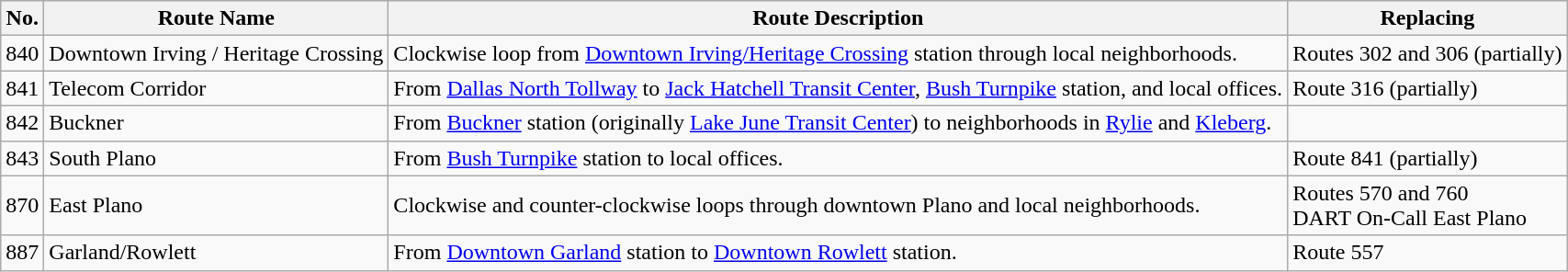<table class="wikitable">
<tr>
<th>No.</th>
<th>Route Name</th>
<th>Route Description</th>
<th>Replacing</th>
</tr>
<tr>
<td>840</td>
<td>Downtown Irving / Heritage Crossing</td>
<td>Clockwise loop from <a href='#'>Downtown Irving/Heritage Crossing</a> station through local neighborhoods.</td>
<td>Routes 302 and 306 (partially)</td>
</tr>
<tr>
<td>841</td>
<td>Telecom Corridor</td>
<td>From <a href='#'>Dallas North Tollway</a> to <a href='#'>Jack Hatchell Transit Center</a>, <a href='#'>Bush Turnpike</a> station, and local offices.</td>
<td>Route 316 (partially)</td>
</tr>
<tr>
<td>842</td>
<td>Buckner</td>
<td>From <a href='#'>Buckner</a> station (originally <a href='#'>Lake June Transit Center</a>) to neighborhoods in <a href='#'>Rylie</a> and <a href='#'>Kleberg</a>.</td>
<td></td>
</tr>
<tr>
<td>843</td>
<td>South Plano</td>
<td>From <a href='#'>Bush Turnpike</a> station to local offices.</td>
<td>Route 841 (partially)</td>
</tr>
<tr>
<td>870</td>
<td>East Plano</td>
<td>Clockwise and counter-clockwise loops through downtown Plano and local neighborhoods.</td>
<td>Routes 570 and 760<br>DART On-Call East Plano</td>
</tr>
<tr>
<td>887</td>
<td>Garland/Rowlett</td>
<td>From <a href='#'>Downtown Garland</a> station to <a href='#'>Downtown Rowlett</a> station.</td>
<td>Route 557</td>
</tr>
</table>
